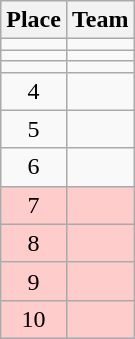<table class="wikitable">
<tr>
<th>Place</th>
<th>Team</th>
</tr>
<tr>
<td align=center></td>
<td></td>
</tr>
<tr>
<td align=center></td>
<td></td>
</tr>
<tr>
<td align=center></td>
<td></td>
</tr>
<tr>
<td align=center>4</td>
<td></td>
</tr>
<tr>
<td align=center>5</td>
<td></td>
</tr>
<tr>
<td align=center>6</td>
<td></td>
</tr>
<tr bgcolor=#ffcccc>
<td align=center>7</td>
<td></td>
</tr>
<tr bgcolor=#ffcccc>
<td align=center>8</td>
<td></td>
</tr>
<tr bgcolor=#ffcccc>
<td align=center>9</td>
<td></td>
</tr>
<tr bgcolor=#ffcccc>
<td align=center>10</td>
<td></td>
</tr>
</table>
